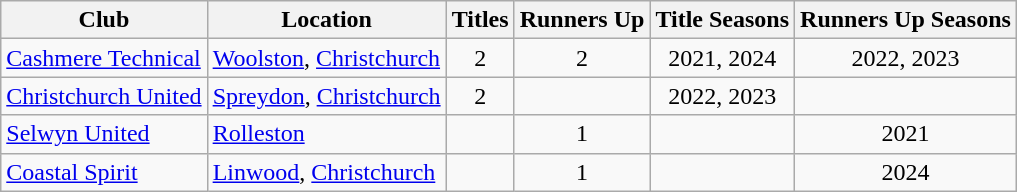<table class="wikitable sortable" style="text-align:center">
<tr>
<th>Club</th>
<th>Location</th>
<th>Titles</th>
<th>Runners Up</th>
<th>Title Seasons</th>
<th>Runners Up Seasons</th>
</tr>
<tr>
<td align="left"><a href='#'>Cashmere Technical</a></td>
<td align="left"><a href='#'>Woolston</a>, <a href='#'>Christchurch</a></td>
<td>2</td>
<td>2</td>
<td>2021, 2024</td>
<td>2022, 2023</td>
</tr>
<tr>
<td align="left"><a href='#'>Christchurch United</a></td>
<td align="left"><a href='#'>Spreydon</a>, <a href='#'>Christchurch</a></td>
<td>2</td>
<td></td>
<td>2022, 2023</td>
<td></td>
</tr>
<tr>
<td align="left"><a href='#'>Selwyn United</a></td>
<td align="left"><a href='#'>Rolleston</a></td>
<td></td>
<td>1</td>
<td></td>
<td>2021</td>
</tr>
<tr>
<td align="left"><a href='#'>Coastal Spirit</a></td>
<td align="left"><a href='#'>Linwood</a>, <a href='#'>Christchurch</a></td>
<td></td>
<td>1</td>
<td></td>
<td>2024</td>
</tr>
</table>
